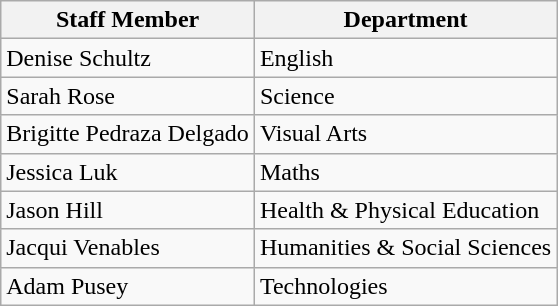<table class="wikitable">
<tr>
<th>Staff Member</th>
<th>Department</th>
</tr>
<tr>
<td>Denise Schultz</td>
<td>English</td>
</tr>
<tr>
<td>Sarah Rose</td>
<td>Science</td>
</tr>
<tr>
<td>Brigitte Pedraza Delgado</td>
<td>Visual Arts</td>
</tr>
<tr>
<td>Jessica Luk</td>
<td>Maths</td>
</tr>
<tr>
<td>Jason Hill</td>
<td>Health & Physical Education</td>
</tr>
<tr>
<td>Jacqui Venables</td>
<td>Humanities & Social Sciences</td>
</tr>
<tr>
<td>Adam Pusey</td>
<td>Technologies</td>
</tr>
</table>
